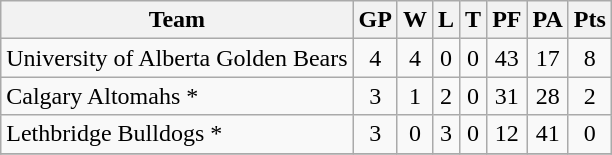<table class="wikitable">
<tr>
<th>Team</th>
<th>GP</th>
<th>W</th>
<th>L</th>
<th>T</th>
<th>PF</th>
<th>PA</th>
<th>Pts</th>
</tr>
<tr align="center">
<td align="left">University of Alberta Golden Bears</td>
<td>4</td>
<td>4</td>
<td>0</td>
<td>0</td>
<td>43</td>
<td>17</td>
<td>8</td>
</tr>
<tr align="center">
<td align="left">Calgary Altomahs *</td>
<td>3</td>
<td>1</td>
<td>2</td>
<td>0</td>
<td>31</td>
<td>28</td>
<td>2</td>
</tr>
<tr align="center">
<td align="left">Lethbridge Bulldogs *</td>
<td>3</td>
<td>0</td>
<td>3</td>
<td>0</td>
<td>12</td>
<td>41</td>
<td>0</td>
</tr>
<tr align="center">
</tr>
</table>
